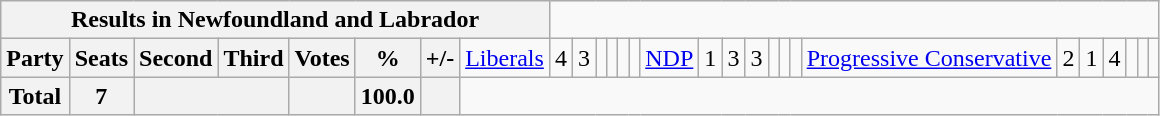<table class="wikitable">
<tr>
<th colspan=9>Results in Newfoundland and Labrador</th>
</tr>
<tr>
<th colspan=2>Party</th>
<th>Seats</th>
<th>Second</th>
<th>Third</th>
<th>Votes</th>
<th>%</th>
<th>+/-<br></th>
<td><a href='#'>Liberals</a></td>
<td align="right">4</td>
<td align="right">3</td>
<td align="right"></td>
<td align="right"></td>
<td align="right"></td>
<td align="right"><br></td>
<td><a href='#'>NDP</a></td>
<td align="right">1</td>
<td align="right">3</td>
<td align="right">3</td>
<td align="right"></td>
<td align="right"></td>
<td align="right"><br></td>
<td><a href='#'>Progressive Conservative</a></td>
<td align="right">2</td>
<td align="right">1</td>
<td align="right">4</td>
<td align="right"></td>
<td align="right"></td>
<td align="right"></td>
</tr>
<tr>
<th colspan="2">Total</th>
<th>7</th>
<th colspan="2"></th>
<th></th>
<th>100.0</th>
<th></th>
</tr>
</table>
